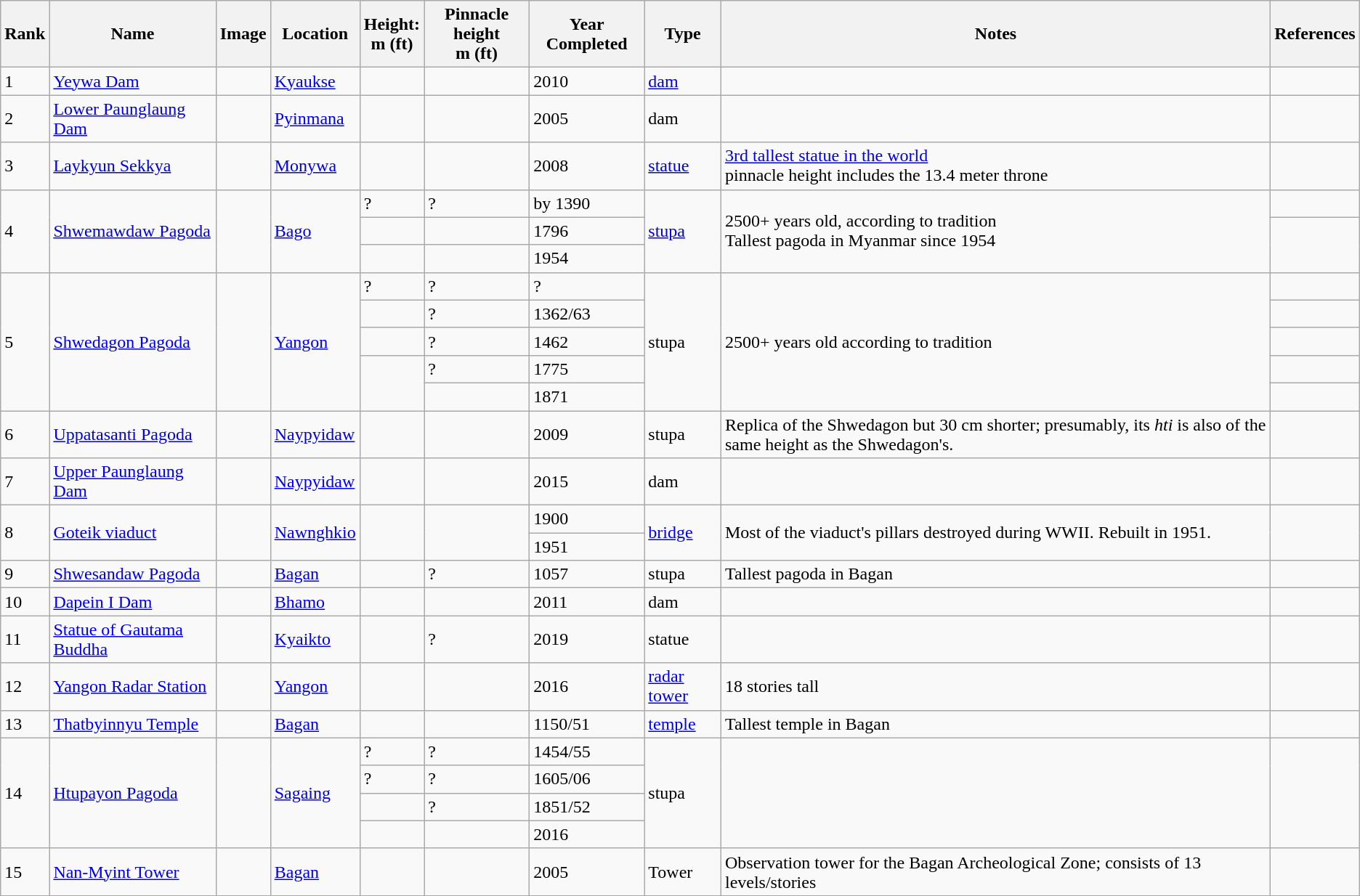<table class="wikitable sortable zebra">
<tr class="hintergrundfarbe6">
<th>Rank</th>
<th>Name</th>
<th class="unsortable">Image</th>
<th>Location</th>
<th>Height: <br>m (ft)</th>
<th>Pinnacle height <br>m (ft)</th>
<th>Year Completed</th>
<th>Type</th>
<th>Notes</th>
<th>References</th>
</tr>
<tr>
<td>1</td>
<td><a href='#'>Yeywa Dam</a></td>
<td></td>
<td><a href='#'>Kyaukse</a></td>
<td></td>
<td></td>
<td>2010</td>
<td><a href='#'>dam</a></td>
<td></td>
<td></td>
</tr>
<tr>
<td>2</td>
<td><a href='#'>Lower Paunglaung Dam</a></td>
<td></td>
<td><a href='#'>Pyinmana</a></td>
<td></td>
<td></td>
<td>2005</td>
<td>dam</td>
<td></td>
<td></td>
</tr>
<tr>
<td>3</td>
<td><a href='#'>Laykyun Sekkya</a></td>
<td></td>
<td><a href='#'>Monywa</a></td>
<td></td>
<td></td>
<td>2008</td>
<td><a href='#'>statue</a></td>
<td><a href='#'>3rd tallest statue in the world</a> <br> pinnacle height includes the 13.4 meter throne</td>
<td></td>
</tr>
<tr>
<td rowspan="3">4</td>
<td rowspan="3"><a href='#'>Shwemawdaw Pagoda</a></td>
<td rowspan="3"></td>
<td rowspan="3"><a href='#'>Bago</a></td>
<td>?</td>
<td>?</td>
<td>by 1390</td>
<td rowspan="3"><a href='#'>stupa</a></td>
<td rowspan="3">2500+ years old, according to tradition <br> Tallest pagoda in Myanmar since 1954</td>
<td><br></td>
</tr>
<tr>
<td></td>
<td></td>
<td>1796</td>
<td rowspan="2"></td>
</tr>
<tr>
<td></td>
<td></td>
<td>1954</td>
</tr>
<tr>
<td rowspan="5">5</td>
<td rowspan="5"><a href='#'>Shwedagon Pagoda</a></td>
<td rowspan="5"></td>
<td rowspan="5"><a href='#'>Yangon</a></td>
<td>?</td>
<td>?</td>
<td>?</td>
<td rowspan="5">stupa</td>
<td rowspan="5">2500+ years old according to tradition</td>
<td></td>
</tr>
<tr>
<td></td>
<td>?</td>
<td>1362/63</td>
<td></td>
</tr>
<tr>
<td></td>
<td>?</td>
<td>1462</td>
<td></td>
</tr>
<tr>
<td rowspan="2"></td>
<td>?</td>
<td>1775</td>
<td></td>
</tr>
<tr>
<td></td>
<td>1871</td>
<td></td>
</tr>
<tr>
<td>6</td>
<td><a href='#'>Uppatasanti Pagoda</a></td>
<td></td>
<td><a href='#'>Naypyidaw</a></td>
<td></td>
<td><em></em></td>
<td>2009</td>
<td>stupa</td>
<td>Replica of the Shwedagon but 30 cm shorter; presumably, its <em>hti</em> is also of the same height as the Shwedagon's.</td>
<td></td>
</tr>
<tr>
<td>7</td>
<td><a href='#'>Upper Paunglaung Dam</a></td>
<td></td>
<td><a href='#'>Naypyidaw</a></td>
<td></td>
<td></td>
<td>2015</td>
<td>dam</td>
<td></td>
<td></td>
</tr>
<tr>
<td rowspan="2">8</td>
<td rowspan="2"><a href='#'>Goteik viaduct</a></td>
<td rowspan="2"></td>
<td rowspan="2"><a href='#'>Nawnghkio</a></td>
<td rowspan="2"></td>
<td rowspan="2"></td>
<td>1900</td>
<td rowspan="2"><a href='#'>bridge</a></td>
<td rowspan="2">Most of the viaduct's pillars destroyed during WWII. Rebuilt in 1951.</td>
<td rowspan="2"></td>
</tr>
<tr>
<td>1951</td>
</tr>
<tr>
<td>9</td>
<td><a href='#'>Shwesandaw Pagoda</a></td>
<td></td>
<td><a href='#'>Bagan</a></td>
<td></td>
<td>?</td>
<td>1057</td>
<td>stupa</td>
<td>Tallest pagoda in Bagan</td>
<td></td>
</tr>
<tr>
<td>10</td>
<td><a href='#'>Dapein I Dam</a></td>
<td></td>
<td><a href='#'>Bhamo</a></td>
<td></td>
<td></td>
<td>2011</td>
<td>dam</td>
<td></td>
<td></td>
</tr>
<tr>
<td>11</td>
<td><a href='#'>Statue of Gautama Buddha</a></td>
<td></td>
<td><a href='#'>Kyaikto</a></td>
<td></td>
<td>?</td>
<td>2019</td>
<td>statue</td>
<td></td>
<td></td>
</tr>
<tr>
<td>12</td>
<td><a href='#'>Yangon Radar Station</a></td>
<td></td>
<td><a href='#'>Yangon</a></td>
<td></td>
<td></td>
<td>2016</td>
<td><a href='#'>radar tower</a></td>
<td>18 stories tall</td>
<td></td>
</tr>
<tr>
<td>13</td>
<td><a href='#'>Thatbyinnyu Temple</a></td>
<td></td>
<td><a href='#'>Bagan</a></td>
<td></td>
<td></td>
<td>1150/51</td>
<td><a href='#'>temple</a></td>
<td>Tallest temple in Bagan</td>
<td></td>
</tr>
<tr>
<td rowspan="4">14</td>
<td rowspan="4"><a href='#'>Htupayon Pagoda</a></td>
<td rowspan="4"></td>
<td rowspan="4"><a href='#'>Sagaing</a></td>
<td>?</td>
<td>?</td>
<td>1454/55</td>
<td rowspan="4">stupa</td>
<td rowspan="4"></td>
<td rowspan="4"></td>
</tr>
<tr>
<td>?</td>
<td>?</td>
<td>1605/06</td>
</tr>
<tr>
<td></td>
<td>?</td>
<td>1851/52</td>
</tr>
<tr>
<td></td>
<td></td>
<td>2016</td>
</tr>
<tr>
<td>15</td>
<td><a href='#'>Nan-Myint Tower</a></td>
<td></td>
<td><a href='#'>Bagan</a></td>
<td></td>
<td></td>
<td>2005</td>
<td>Tower</td>
<td>Observation tower for the Bagan Archeological Zone; consists of 13 levels/stories</td>
<td></td>
</tr>
</table>
